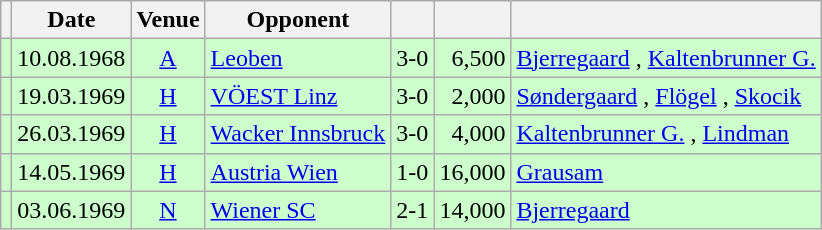<table class="wikitable" Style="text-align: center">
<tr>
<th></th>
<th>Date</th>
<th>Venue</th>
<th>Opponent</th>
<th></th>
<th></th>
<th></th>
</tr>
<tr style="background:#cfc">
<td></td>
<td>10.08.1968</td>
<td><a href='#'>A</a></td>
<td align="left"><a href='#'>Leoben</a></td>
<td>3-0</td>
<td align="right">6,500</td>
<td align="left"><a href='#'>Bjerregaard</a>  , <a href='#'>Kaltenbrunner G.</a> </td>
</tr>
<tr style="background:#cfc">
<td></td>
<td>19.03.1969</td>
<td><a href='#'>H</a></td>
<td align="left"><a href='#'>VÖEST Linz</a></td>
<td>3-0</td>
<td align="right">2,000</td>
<td align="left"><a href='#'>Søndergaard</a> , <a href='#'>Flögel</a> , <a href='#'>Skocik</a> </td>
</tr>
<tr style="background:#cfc">
<td></td>
<td>26.03.1969</td>
<td><a href='#'>H</a></td>
<td align="left"><a href='#'>Wacker Innsbruck</a></td>
<td>3-0</td>
<td align="right">4,000</td>
<td align="left"><a href='#'>Kaltenbrunner G.</a> , <a href='#'>Lindman</a>  </td>
</tr>
<tr style="background:#cfc">
<td></td>
<td>14.05.1969</td>
<td><a href='#'>H</a></td>
<td align="left"><a href='#'>Austria Wien</a></td>
<td>1-0</td>
<td align="right">16,000</td>
<td align="left"><a href='#'>Grausam</a> </td>
</tr>
<tr style="background:#cfc">
<td></td>
<td>03.06.1969</td>
<td><a href='#'>N</a></td>
<td align="left"><a href='#'>Wiener SC</a></td>
<td>2-1</td>
<td align="right">14,000</td>
<td align="left"><a href='#'>Bjerregaard</a>  </td>
</tr>
</table>
